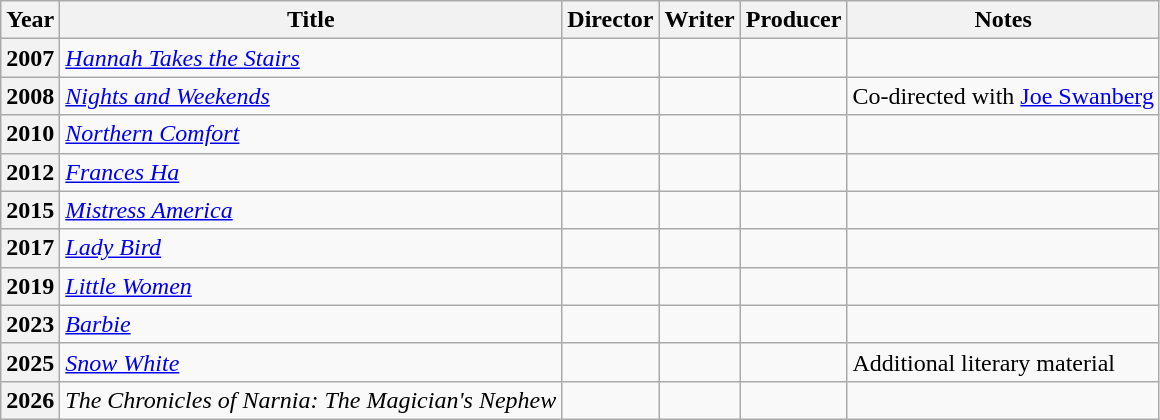<table class="wikitable plainrowheaders" style="margin-right: 0;">
<tr>
<th scope="col">Year</th>
<th scope="col">Title</th>
<th scope="col">Director</th>
<th scope="col">Writer</th>
<th scope="col">Producer</th>
<th scope="col">Notes</th>
</tr>
<tr>
<th scope="row">2007</th>
<td><em><a href='#'>Hannah Takes the Stairs</a></em></td>
<td></td>
<td></td>
<td></td>
<td></td>
</tr>
<tr>
<th scope="row">2008</th>
<td><em><a href='#'>Nights and Weekends</a></em></td>
<td></td>
<td></td>
<td></td>
<td>Co-directed with <a href='#'>Joe Swanberg</a></td>
</tr>
<tr>
<th scope="row">2010</th>
<td><em><a href='#'>Northern Comfort</a></em></td>
<td></td>
<td></td>
<td></td>
<td></td>
</tr>
<tr>
<th scope="row">2012</th>
<td><em><a href='#'>Frances Ha</a></em></td>
<td></td>
<td></td>
<td></td>
<td></td>
</tr>
<tr>
<th scope="row">2015</th>
<td><em><a href='#'>Mistress America</a></em></td>
<td></td>
<td></td>
<td></td>
<td></td>
</tr>
<tr>
<th scope="row">2017</th>
<td><em><a href='#'>Lady Bird</a></em></td>
<td></td>
<td></td>
<td></td>
<td></td>
</tr>
<tr>
<th scope="row">2019</th>
<td><em><a href='#'>Little Women</a></em></td>
<td></td>
<td></td>
<td></td>
<td></td>
</tr>
<tr>
<th scope="row">2023</th>
<td><em><a href='#'>Barbie</a></em></td>
<td></td>
<td></td>
<td></td>
<td></td>
</tr>
<tr>
<th scope="row">2025</th>
<td><em><a href='#'>Snow White</a></em></td>
<td></td>
<td></td>
<td></td>
<td>Additional literary material</td>
</tr>
<tr>
<th scope="row">2026</th>
<td><em>The Chronicles of Narnia: The Magician's Nephew</em></td>
<td></td>
<td></td>
<td></td>
<td></td>
</tr>
</table>
